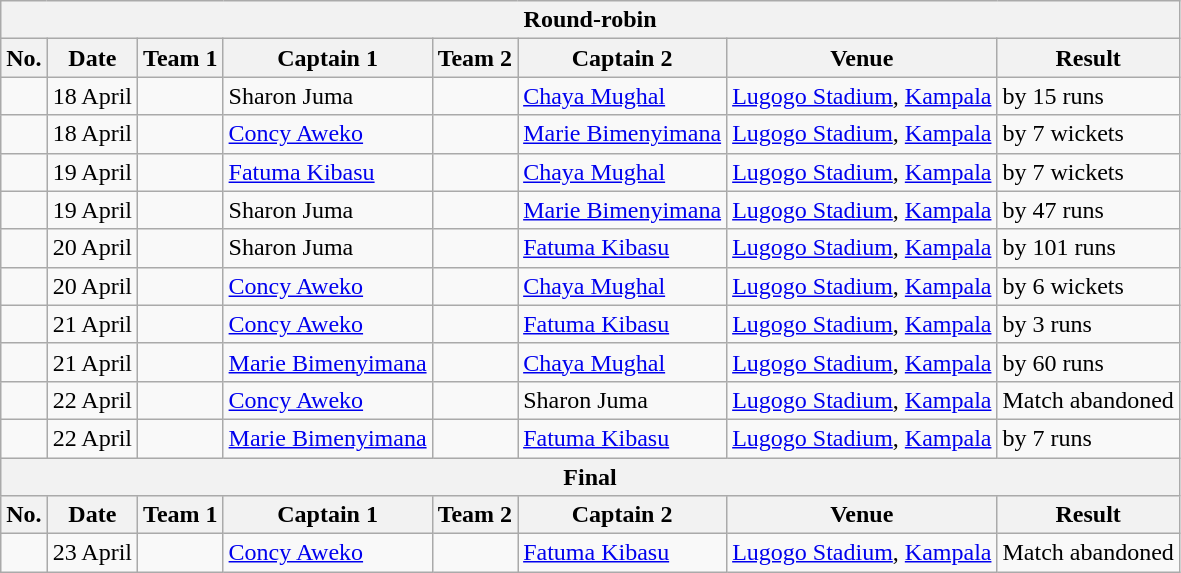<table class="wikitable">
<tr>
<th colspan="8">Round-robin</th>
</tr>
<tr>
<th>No.</th>
<th>Date</th>
<th>Team 1</th>
<th>Captain 1</th>
<th>Team 2</th>
<th>Captain 2</th>
<th>Venue</th>
<th>Result</th>
</tr>
<tr>
<td></td>
<td>18 April</td>
<td></td>
<td>Sharon Juma</td>
<td></td>
<td><a href='#'>Chaya Mughal</a></td>
<td><a href='#'>Lugogo Stadium</a>, <a href='#'>Kampala</a></td>
<td> by 15 runs</td>
</tr>
<tr>
<td></td>
<td>18 April</td>
<td></td>
<td><a href='#'>Concy Aweko</a></td>
<td></td>
<td><a href='#'>Marie Bimenyimana</a></td>
<td><a href='#'>Lugogo Stadium</a>, <a href='#'>Kampala</a></td>
<td> by 7 wickets</td>
</tr>
<tr>
<td></td>
<td>19 April</td>
<td></td>
<td><a href='#'>Fatuma Kibasu</a></td>
<td></td>
<td><a href='#'>Chaya Mughal</a></td>
<td><a href='#'>Lugogo Stadium</a>, <a href='#'>Kampala</a></td>
<td> by 7 wickets</td>
</tr>
<tr>
<td></td>
<td>19 April</td>
<td></td>
<td>Sharon Juma</td>
<td></td>
<td><a href='#'>Marie Bimenyimana</a></td>
<td><a href='#'>Lugogo Stadium</a>, <a href='#'>Kampala</a></td>
<td> by 47 runs</td>
</tr>
<tr>
<td></td>
<td>20 April</td>
<td></td>
<td>Sharon Juma</td>
<td></td>
<td><a href='#'>Fatuma Kibasu</a></td>
<td><a href='#'>Lugogo Stadium</a>, <a href='#'>Kampala</a></td>
<td> by 101 runs</td>
</tr>
<tr>
<td></td>
<td>20 April</td>
<td></td>
<td><a href='#'>Concy Aweko</a></td>
<td></td>
<td><a href='#'>Chaya Mughal</a></td>
<td><a href='#'>Lugogo Stadium</a>, <a href='#'>Kampala</a></td>
<td> by 6 wickets</td>
</tr>
<tr>
<td></td>
<td>21 April</td>
<td></td>
<td><a href='#'>Concy Aweko</a></td>
<td></td>
<td><a href='#'>Fatuma Kibasu</a></td>
<td><a href='#'>Lugogo Stadium</a>, <a href='#'>Kampala</a></td>
<td> by 3 runs</td>
</tr>
<tr>
<td></td>
<td>21 April</td>
<td></td>
<td><a href='#'>Marie Bimenyimana</a></td>
<td></td>
<td><a href='#'>Chaya Mughal</a></td>
<td><a href='#'>Lugogo Stadium</a>, <a href='#'>Kampala</a></td>
<td> by 60 runs</td>
</tr>
<tr>
<td></td>
<td>22 April</td>
<td></td>
<td><a href='#'>Concy Aweko</a></td>
<td></td>
<td>Sharon Juma</td>
<td><a href='#'>Lugogo Stadium</a>, <a href='#'>Kampala</a></td>
<td>Match abandoned</td>
</tr>
<tr>
<td></td>
<td>22 April</td>
<td></td>
<td><a href='#'>Marie Bimenyimana</a></td>
<td></td>
<td><a href='#'>Fatuma Kibasu</a></td>
<td><a href='#'>Lugogo Stadium</a>, <a href='#'>Kampala</a></td>
<td> by 7 runs</td>
</tr>
<tr>
<th colspan="8">Final</th>
</tr>
<tr>
<th>No.</th>
<th>Date</th>
<th>Team 1</th>
<th>Captain 1</th>
<th>Team 2</th>
<th>Captain 2</th>
<th>Venue</th>
<th>Result</th>
</tr>
<tr>
<td></td>
<td>23 April</td>
<td></td>
<td><a href='#'>Concy Aweko</a></td>
<td></td>
<td><a href='#'>Fatuma Kibasu</a></td>
<td><a href='#'>Lugogo Stadium</a>, <a href='#'>Kampala</a></td>
<td>Match abandoned</td>
</tr>
</table>
